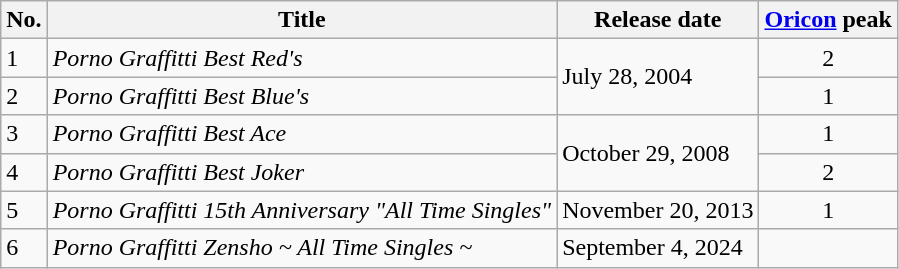<table class="wikitable">
<tr>
<th>No.</th>
<th>Title</th>
<th>Release date</th>
<th><a href='#'>Oricon</a> peak</th>
</tr>
<tr>
<td>1</td>
<td><em>Porno Graffitti Best Red's</em></td>
<td rowspan = 2>July 28, 2004</td>
<td style="text-align:center;">2</td>
</tr>
<tr>
<td>2</td>
<td><em>Porno Graffitti Best Blue's</em></td>
<td style="text-align:center;">1</td>
</tr>
<tr>
<td>3</td>
<td><em>Porno Graffitti Best Ace</em></td>
<td rowspan = 2>October 29, 2008</td>
<td style="text-align:center;">1</td>
</tr>
<tr>
<td>4</td>
<td><em>Porno Graffitti Best Joker</em></td>
<td style="text-align:center;">2</td>
</tr>
<tr>
<td>5</td>
<td><em>Porno Graffitti 15th Anniversary "All Time Singles"</em></td>
<td>November 20, 2013</td>
<td style="text-align:center;">1</td>
</tr>
<tr>
<td>6</td>
<td><em>Porno Graffitti Zensho ~ All Time Singles ~</em></td>
<td>September 4, 2024</td>
<td></td>
</tr>
</table>
